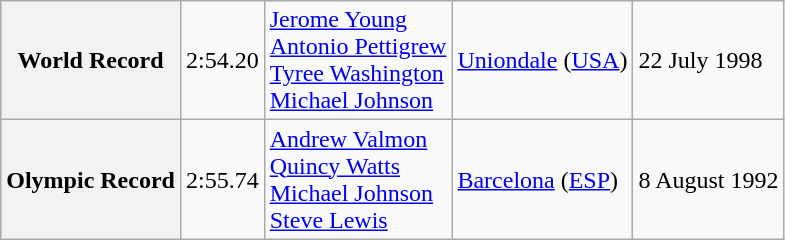<table class="wikitable" style="text-align:left">
<tr>
<th>World Record</th>
<td>2:54.20</td>
<td> <a href='#'>Jerome Young</a><br> <a href='#'>Antonio Pettigrew</a><br> <a href='#'>Tyree Washington</a><br> <a href='#'>Michael Johnson</a></td>
<td><a href='#'>Uniondale</a> (<a href='#'>USA</a>)</td>
<td>22 July 1998</td>
</tr>
<tr>
<th>Olympic Record</th>
<td>2:55.74</td>
<td> <a href='#'>Andrew Valmon</a><br> <a href='#'>Quincy Watts</a><br> <a href='#'>Michael Johnson</a><br> <a href='#'>Steve Lewis</a></td>
<td><a href='#'>Barcelona</a> (<a href='#'>ESP</a>)</td>
<td>8 August 1992</td>
</tr>
</table>
